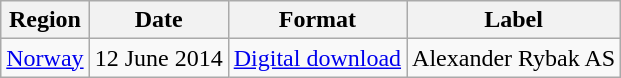<table class=wikitable>
<tr>
<th>Region</th>
<th>Date</th>
<th>Format</th>
<th>Label</th>
</tr>
<tr>
<td><a href='#'>Norway</a></td>
<td>12 June 2014</td>
<td><a href='#'>Digital download</a></td>
<td>Alexander Rybak AS</td>
</tr>
</table>
